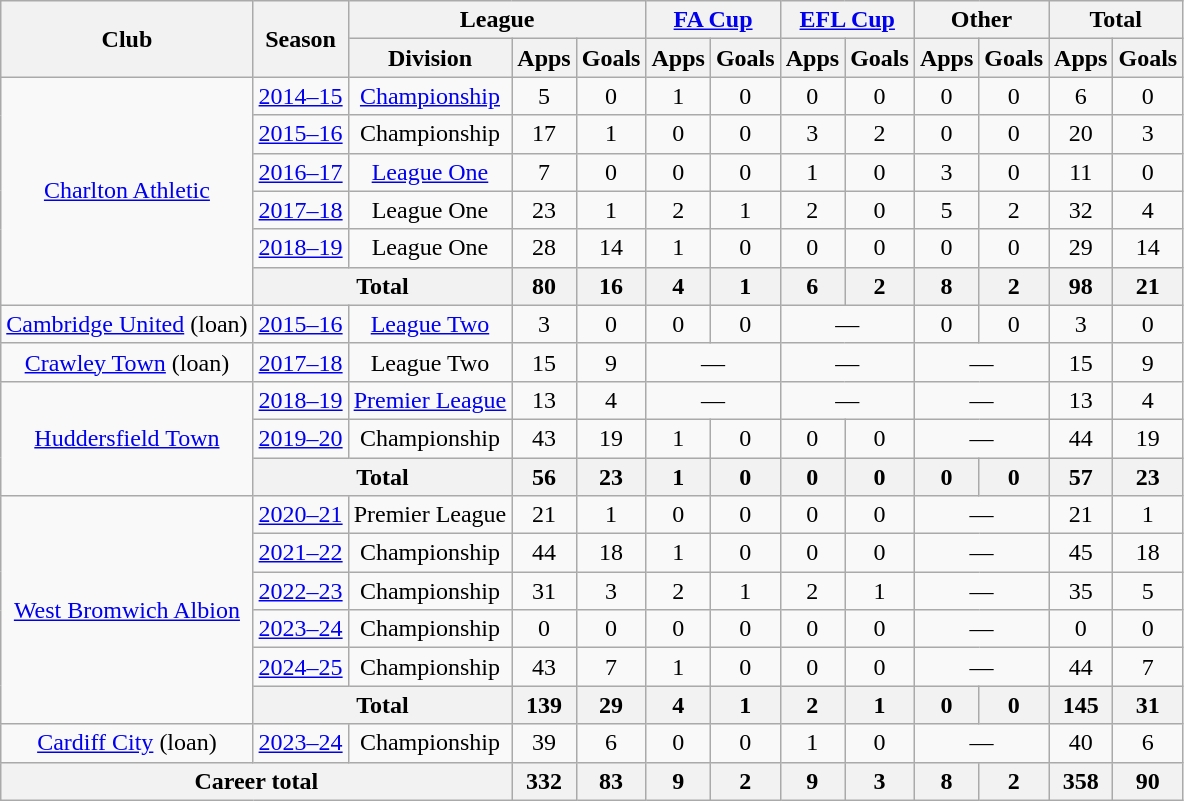<table class="wikitable" style="text-align:center">
<tr>
<th rowspan="2">Club</th>
<th rowspan="2">Season</th>
<th colspan="3">League</th>
<th colspan="2"><a href='#'>FA Cup</a></th>
<th colspan="2"><a href='#'>EFL Cup</a></th>
<th colspan="2">Other</th>
<th colspan="2">Total</th>
</tr>
<tr>
<th>Division</th>
<th>Apps</th>
<th>Goals</th>
<th>Apps</th>
<th>Goals</th>
<th>Apps</th>
<th>Goals</th>
<th>Apps</th>
<th>Goals</th>
<th>Apps</th>
<th>Goals</th>
</tr>
<tr>
<td rowspan="6"><a href='#'>Charlton Athletic</a></td>
<td><a href='#'>2014–15</a></td>
<td><a href='#'>Championship</a></td>
<td>5</td>
<td>0</td>
<td>1</td>
<td>0</td>
<td>0</td>
<td>0</td>
<td>0</td>
<td>0</td>
<td>6</td>
<td>0</td>
</tr>
<tr>
<td><a href='#'>2015–16</a></td>
<td>Championship</td>
<td>17</td>
<td>1</td>
<td>0</td>
<td>0</td>
<td>3</td>
<td>2</td>
<td>0</td>
<td>0</td>
<td>20</td>
<td>3</td>
</tr>
<tr>
<td><a href='#'>2016–17</a></td>
<td><a href='#'>League One</a></td>
<td>7</td>
<td>0</td>
<td>0</td>
<td>0</td>
<td>1</td>
<td>0</td>
<td>3</td>
<td>0</td>
<td>11</td>
<td>0</td>
</tr>
<tr>
<td><a href='#'>2017–18</a></td>
<td>League One</td>
<td>23</td>
<td>1</td>
<td>2</td>
<td>1</td>
<td>2</td>
<td>0</td>
<td>5</td>
<td>2</td>
<td>32</td>
<td>4</td>
</tr>
<tr>
<td><a href='#'>2018–19</a></td>
<td>League One</td>
<td>28</td>
<td>14</td>
<td>1</td>
<td>0</td>
<td>0</td>
<td>0</td>
<td>0</td>
<td>0</td>
<td>29</td>
<td>14</td>
</tr>
<tr>
<th colspan="2">Total</th>
<th>80</th>
<th>16</th>
<th>4</th>
<th>1</th>
<th>6</th>
<th>2</th>
<th>8</th>
<th>2</th>
<th>98</th>
<th>21</th>
</tr>
<tr>
<td><a href='#'>Cambridge United</a> (loan)</td>
<td><a href='#'>2015–16</a></td>
<td><a href='#'>League Two</a></td>
<td>3</td>
<td>0</td>
<td>0</td>
<td>0</td>
<td colspan="2">—</td>
<td>0</td>
<td>0</td>
<td>3</td>
<td>0</td>
</tr>
<tr>
<td><a href='#'>Crawley Town</a> (loan)</td>
<td><a href='#'>2017–18</a></td>
<td>League Two</td>
<td>15</td>
<td>9</td>
<td colspan="2">—</td>
<td colspan="2">—</td>
<td colspan="2">—</td>
<td>15</td>
<td>9</td>
</tr>
<tr>
<td rowspan="3"><a href='#'>Huddersfield Town</a></td>
<td><a href='#'>2018–19</a></td>
<td><a href='#'>Premier League</a></td>
<td>13</td>
<td>4</td>
<td colspan="2">—</td>
<td colspan="2">—</td>
<td colspan="2">—</td>
<td>13</td>
<td>4</td>
</tr>
<tr>
<td><a href='#'>2019–20</a></td>
<td>Championship</td>
<td>43</td>
<td>19</td>
<td>1</td>
<td>0</td>
<td>0</td>
<td>0</td>
<td colspan="2">—</td>
<td>44</td>
<td>19</td>
</tr>
<tr>
<th colspan="2">Total</th>
<th>56</th>
<th>23</th>
<th>1</th>
<th>0</th>
<th>0</th>
<th>0</th>
<th>0</th>
<th>0</th>
<th>57</th>
<th>23</th>
</tr>
<tr>
<td rowspan="6"><a href='#'>West Bromwich Albion</a></td>
<td><a href='#'>2020–21</a></td>
<td>Premier League</td>
<td>21</td>
<td>1</td>
<td>0</td>
<td>0</td>
<td>0</td>
<td>0</td>
<td colspan="2">—</td>
<td>21</td>
<td>1</td>
</tr>
<tr>
<td><a href='#'>2021–22</a></td>
<td>Championship</td>
<td>44</td>
<td>18</td>
<td>1</td>
<td>0</td>
<td>0</td>
<td>0</td>
<td colspan="2">—</td>
<td>45</td>
<td>18</td>
</tr>
<tr>
<td><a href='#'>2022–23</a></td>
<td>Championship</td>
<td>31</td>
<td>3</td>
<td>2</td>
<td>1</td>
<td>2</td>
<td>1</td>
<td colspan="2">—</td>
<td>35</td>
<td>5</td>
</tr>
<tr>
<td><a href='#'>2023–24</a></td>
<td>Championship</td>
<td>0</td>
<td>0</td>
<td>0</td>
<td>0</td>
<td>0</td>
<td>0</td>
<td colspan="2">—</td>
<td>0</td>
<td>0</td>
</tr>
<tr>
<td><a href='#'>2024–25</a></td>
<td>Championship</td>
<td>43</td>
<td>7</td>
<td>1</td>
<td>0</td>
<td>0</td>
<td>0</td>
<td colspan="2">—</td>
<td>44</td>
<td>7</td>
</tr>
<tr>
<th colspan="2">Total</th>
<th>139</th>
<th>29</th>
<th>4</th>
<th>1</th>
<th>2</th>
<th>1</th>
<th>0</th>
<th>0</th>
<th>145</th>
<th>31</th>
</tr>
<tr>
<td><a href='#'>Cardiff City</a> (loan)</td>
<td><a href='#'>2023–24</a></td>
<td>Championship</td>
<td>39</td>
<td>6</td>
<td>0</td>
<td>0</td>
<td>1</td>
<td>0</td>
<td colspan="2">—</td>
<td>40</td>
<td>6</td>
</tr>
<tr>
<th colspan="3">Career total</th>
<th>332</th>
<th>83</th>
<th>9</th>
<th>2</th>
<th>9</th>
<th>3</th>
<th>8</th>
<th>2</th>
<th>358</th>
<th>90</th>
</tr>
</table>
